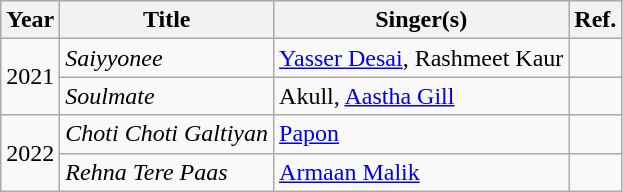<table class="wikitable">
<tr>
<th>Year</th>
<th>Title</th>
<th>Singer(s)</th>
<th>Ref.</th>
</tr>
<tr>
<td rowspan="2">2021</td>
<td><em>Saiyyonee</em></td>
<td><a href='#'>Yasser Desai</a>, Rashmeet Kaur</td>
<td></td>
</tr>
<tr>
<td><em>Soulmate</em></td>
<td>Akull, <a href='#'>Aastha Gill</a></td>
<td></td>
</tr>
<tr>
<td rowspan="2">2022</td>
<td><em>Choti Choti Galtiyan</em></td>
<td><a href='#'>Papon</a></td>
<td></td>
</tr>
<tr>
<td><em>Rehna Tere Paas</em></td>
<td><a href='#'>Armaan Malik</a></td>
<td></td>
</tr>
</table>
